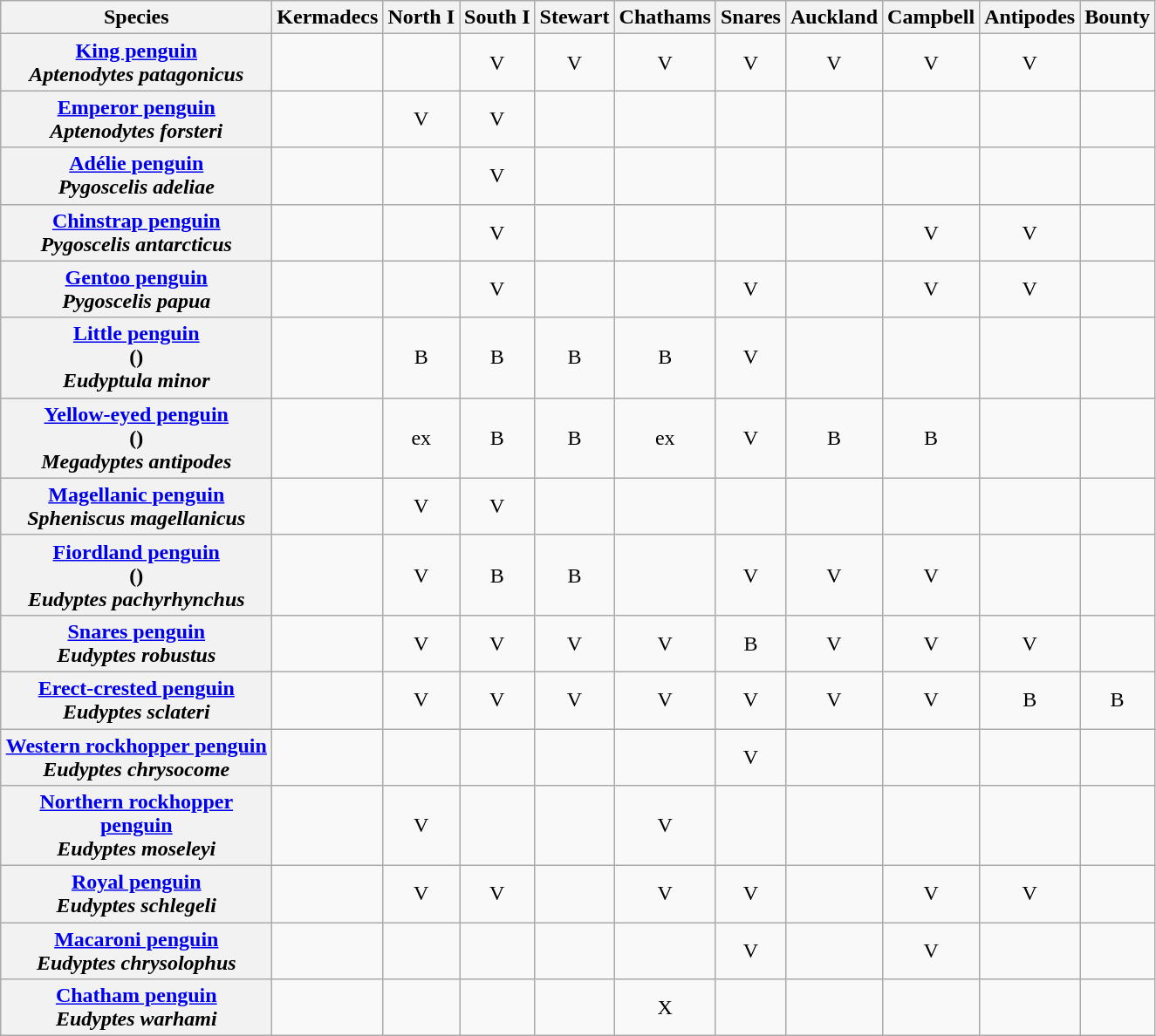<table class="wikitable" style="text-align:center">
<tr>
<th width="200">Species</th>
<th>Kermadecs</th>
<th>North I</th>
<th>South I</th>
<th>Stewart</th>
<th>Chathams</th>
<th>Snares</th>
<th>Auckland</th>
<th>Campbell</th>
<th>Antipodes</th>
<th>Bounty</th>
</tr>
<tr>
<th><a href='#'>King penguin</a><br><em>Aptenodytes patagonicus</em></th>
<td></td>
<td></td>
<td>V</td>
<td>V</td>
<td>V</td>
<td>V</td>
<td>V</td>
<td>V</td>
<td>V</td>
<td></td>
</tr>
<tr>
<th><a href='#'>Emperor penguin</a><br><em>Aptenodytes forsteri </em></th>
<td></td>
<td>V</td>
<td>V</td>
<td></td>
<td></td>
<td></td>
<td></td>
<td></td>
<td></td>
<td></td>
</tr>
<tr>
<th><a href='#'>Adélie penguin</a><br><em>Pygoscelis adeliae </em></th>
<td></td>
<td></td>
<td>V</td>
<td></td>
<td></td>
<td></td>
<td></td>
<td></td>
<td></td>
<td></td>
</tr>
<tr>
<th><a href='#'>Chinstrap penguin</a><br><em>Pygoscelis antarcticus</em></th>
<td></td>
<td></td>
<td>V</td>
<td></td>
<td></td>
<td></td>
<td></td>
<td>V</td>
<td>V</td>
<td></td>
</tr>
<tr>
<th><a href='#'>Gentoo penguin</a><br><em>Pygoscelis papua</em></th>
<td></td>
<td></td>
<td>V</td>
<td></td>
<td></td>
<td>V</td>
<td></td>
<td>V</td>
<td>V</td>
<td></td>
</tr>
<tr>
<th><a href='#'>Little penguin</a><br>()<br><em>Eudyptula minor</em></th>
<td></td>
<td>B</td>
<td>B</td>
<td>B</td>
<td>B</td>
<td>V</td>
<td></td>
<td></td>
<td></td>
<td></td>
</tr>
<tr>
<th><a href='#'>Yellow-eyed penguin</a><br>()<br><em>Megadyptes antipodes</em></th>
<td></td>
<td>ex</td>
<td>B</td>
<td>B</td>
<td>ex</td>
<td>V</td>
<td>B</td>
<td>B</td>
<td></td>
<td></td>
</tr>
<tr>
<th><a href='#'>Magellanic penguin</a><br><em>Spheniscus magellanicus</em></th>
<td></td>
<td>V</td>
<td>V</td>
<td></td>
<td></td>
<td></td>
<td></td>
<td></td>
<td></td>
<td></td>
</tr>
<tr>
<th><a href='#'>Fiordland penguin</a><br>()<br><em>Eudyptes pachyrhynchus</em></th>
<td></td>
<td>V</td>
<td>B</td>
<td>B</td>
<td></td>
<td>V</td>
<td>V</td>
<td>V</td>
<td></td>
<td></td>
</tr>
<tr>
<th><a href='#'>Snares penguin</a><br><em>Eudyptes robustus</em></th>
<td></td>
<td>V</td>
<td>V</td>
<td>V</td>
<td>V</td>
<td>B</td>
<td>V</td>
<td>V</td>
<td>V</td>
<td></td>
</tr>
<tr>
<th><a href='#'>Erect-crested penguin</a><br><em>Eudyptes sclateri</em></th>
<td></td>
<td>V</td>
<td>V</td>
<td>V</td>
<td>V</td>
<td>V</td>
<td>V</td>
<td>V</td>
<td>B</td>
<td>B</td>
</tr>
<tr>
<th><a href='#'>Western rockhopper penguin</a><br><em>Eudyptes chrysocome</em></th>
<td></td>
<td></td>
<td></td>
<td></td>
<td></td>
<td>V</td>
<td></td>
<td></td>
<td></td>
<td></td>
</tr>
<tr>
<th><a href='#'>Northern rockhopper penguin</a><br><em>Eudyptes moseleyi</em></th>
<td></td>
<td>V</td>
<td></td>
<td></td>
<td>V</td>
<td></td>
<td></td>
<td></td>
<td></td>
<td></td>
</tr>
<tr>
<th><a href='#'>Royal penguin</a><br><em>Eudyptes schlegeli </em></th>
<td></td>
<td>V</td>
<td>V</td>
<td></td>
<td>V</td>
<td>V</td>
<td></td>
<td>V</td>
<td>V</td>
<td></td>
</tr>
<tr>
<th><a href='#'>Macaroni penguin</a><br><em>Eudyptes chrysolophus </em></th>
<td></td>
<td></td>
<td></td>
<td></td>
<td></td>
<td>V</td>
<td></td>
<td>V</td>
<td></td>
<td></td>
</tr>
<tr>
<th><a href='#'>Chatham penguin</a><br><em>Eudyptes warhami</em></th>
<td></td>
<td></td>
<td></td>
<td></td>
<td>X</td>
<td></td>
<td></td>
<td></td>
<td></td>
<td></td>
</tr>
</table>
